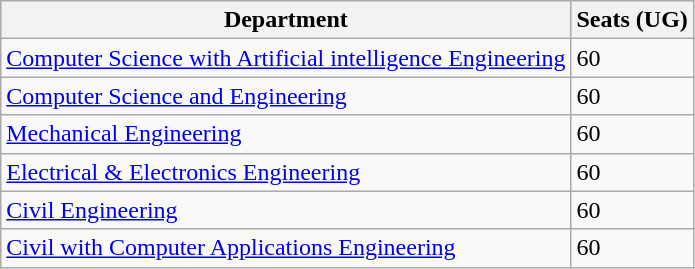<table class="wikitable">
<tr>
<th>Department</th>
<th>Seats (UG)</th>
</tr>
<tr>
<td><a href='#'>Computer Science with Artificial intelligence Engineering</a></td>
<td>60</td>
</tr>
<tr>
<td><a href='#'>Computer Science and Engineering</a></td>
<td>60</td>
</tr>
<tr>
<td><a href='#'>Mechanical Engineering</a></td>
<td>60</td>
</tr>
<tr>
<td><a href='#'>Electrical & Electronics Engineering</a></td>
<td>60</td>
</tr>
<tr>
<td><a href='#'>Civil Engineering</a></td>
<td>60</td>
</tr>
<tr>
<td><a href='#'>Civil with Computer Applications Engineering</a></td>
<td>60</td>
</tr>
</table>
